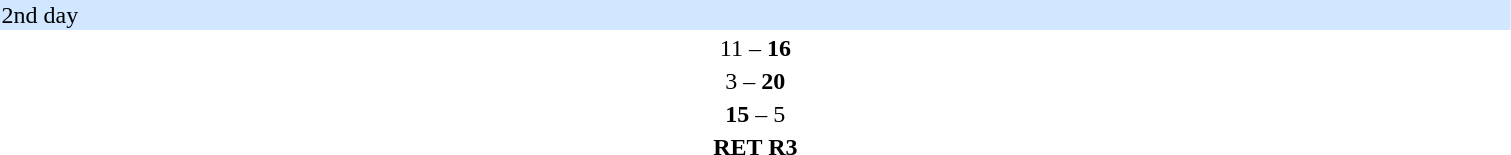<table width="80%">
<tr>
<th width="30%"></th>
<th width="12%"></th>
<th width="30%"></th>
</tr>
<tr bgcolor="#D0E7FF">
<td colspan="3">2nd day</td>
</tr>
<tr>
<td align="right"></td>
<td align="center">11 – <strong>16</strong></td>
<td><strong></strong></td>
</tr>
<tr>
<td align="right"></td>
<td align="center">3 – <strong>20</strong></td>
<td><strong></strong></td>
</tr>
<tr>
<td align="right"><strong></strong></td>
<td align="center"><strong>15</strong> – 5</td>
<td></td>
</tr>
<tr>
<td align="right"></td>
<td align="center"><strong>RET R3</strong></td>
<td><strong></strong></td>
</tr>
<tr>
</tr>
</table>
